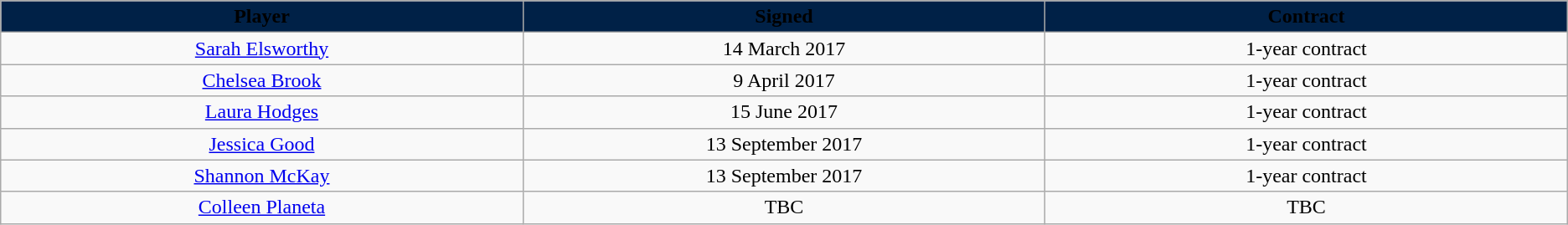<table class="wikitable sortable sortable">
<tr>
<th style="background: #002147" width="10%"><span>Player</span></th>
<th style="background: #002147" width="10%"><span>Signed</span></th>
<th style="background: #002147" width="10%"><span>Contract</span></th>
</tr>
<tr style="text-align: center">
<td><a href='#'>Sarah Elsworthy</a></td>
<td>14 March 2017</td>
<td>1-year contract</td>
</tr>
<tr style="text-align: center">
<td><a href='#'>Chelsea Brook</a></td>
<td>9 April 2017</td>
<td>1-year contract</td>
</tr>
<tr style="text-align: center">
<td><a href='#'>Laura Hodges</a></td>
<td>15 June 2017</td>
<td>1-year contract</td>
</tr>
<tr style="text-align: center">
<td><a href='#'>Jessica Good</a></td>
<td>13 September 2017</td>
<td>1-year contract</td>
</tr>
<tr style="text-align: center">
<td><a href='#'>Shannon McKay</a></td>
<td>13 September 2017</td>
<td>1-year contract </td>
</tr>
<tr style="text-align: center">
<td><a href='#'>Colleen Planeta</a></td>
<td>TBC</td>
<td>TBC</td>
</tr>
</table>
